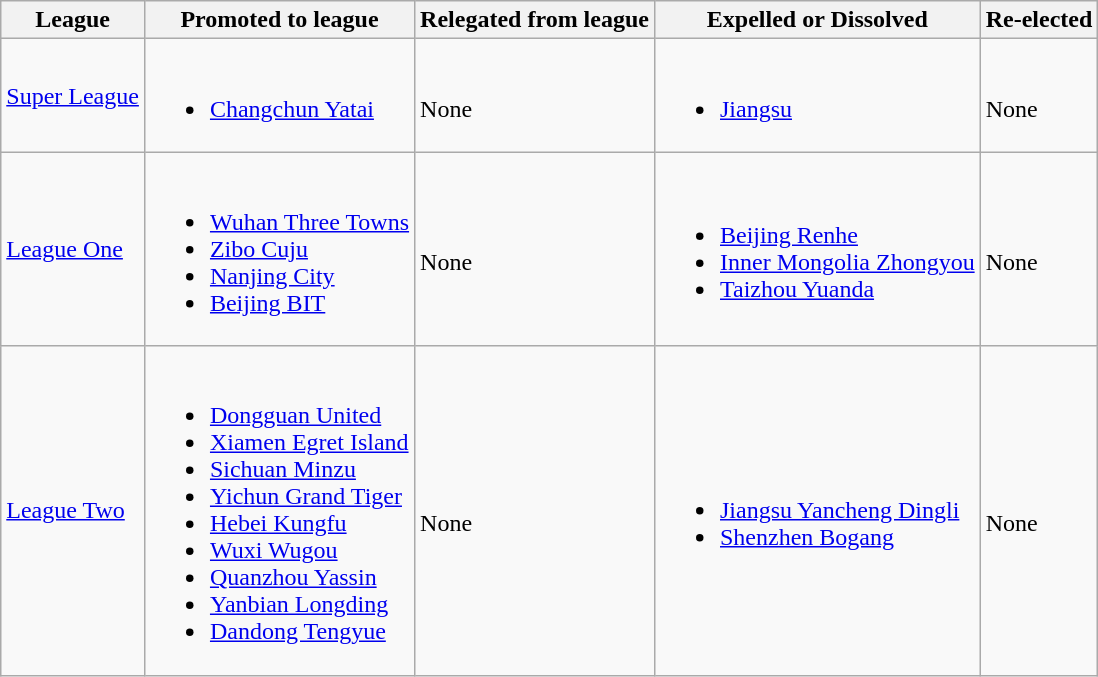<table class="wikitable">
<tr>
<th>League</th>
<th>Promoted to league</th>
<th>Relegated from league</th>
<th>Expelled or Dissolved</th>
<th>Re-elected</th>
</tr>
<tr>
<td><a href='#'>Super League</a></td>
<td><br><ul><li><a href='#'>Changchun Yatai</a></li></ul></td>
<td><br>None</td>
<td><br><ul><li><a href='#'>Jiangsu</a></li></ul></td>
<td><br>None</td>
</tr>
<tr>
<td><a href='#'>League One</a></td>
<td><br><ul><li><a href='#'>Wuhan Three Towns</a></li><li><a href='#'>Zibo Cuju</a></li><li><a href='#'>Nanjing City</a></li><li><a href='#'>Beijing BIT</a></li></ul></td>
<td><br>None</td>
<td><br><ul><li><a href='#'>Beijing Renhe</a></li><li><a href='#'>Inner Mongolia Zhongyou</a></li><li><a href='#'>Taizhou Yuanda</a></li></ul></td>
<td><br>None</td>
</tr>
<tr>
<td><a href='#'>League Two</a></td>
<td><br><ul><li><a href='#'>Dongguan United</a></li><li><a href='#'>Xiamen Egret Island</a></li><li><a href='#'>Sichuan Minzu</a></li><li><a href='#'>Yichun Grand Tiger</a></li><li><a href='#'>Hebei Kungfu</a></li><li><a href='#'>Wuxi Wugou</a></li><li><a href='#'>Quanzhou Yassin</a></li><li><a href='#'>Yanbian Longding</a></li><li><a href='#'>Dandong Tengyue</a></li></ul></td>
<td><br>None</td>
<td><br><ul><li><a href='#'>Jiangsu Yancheng Dingli</a></li><li><a href='#'>Shenzhen Bogang</a></li></ul></td>
<td><br>None</td>
</tr>
</table>
